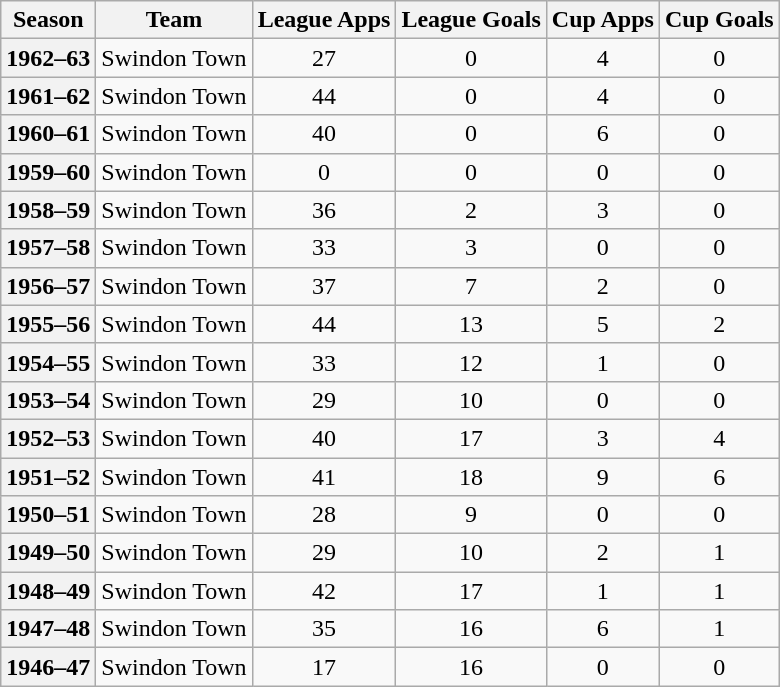<table class="wikitable" style="text-align: center">
<tr>
<th>Season</th>
<th>Team</th>
<th>League Apps</th>
<th>League Goals</th>
<th>Cup Apps</th>
<th>Cup Goals</th>
</tr>
<tr>
<th>1962–63</th>
<td align=left>Swindon Town</td>
<td>27</td>
<td>0</td>
<td>4</td>
<td>0</td>
</tr>
<tr>
<th>1961–62</th>
<td align=left>Swindon Town</td>
<td>44</td>
<td>0</td>
<td>4</td>
<td>0</td>
</tr>
<tr>
<th>1960–61</th>
<td align=left>Swindon Town</td>
<td>40</td>
<td>0</td>
<td>6</td>
<td>0</td>
</tr>
<tr>
<th>1959–60</th>
<td align=left>Swindon Town</td>
<td>0</td>
<td>0</td>
<td>0</td>
<td>0</td>
</tr>
<tr>
<th>1958–59</th>
<td align=left>Swindon Town</td>
<td>36</td>
<td>2</td>
<td>3</td>
<td>0</td>
</tr>
<tr>
<th>1957–58</th>
<td align=left>Swindon Town</td>
<td>33</td>
<td>3</td>
<td>0</td>
<td>0</td>
</tr>
<tr>
<th>1956–57</th>
<td align=left>Swindon Town</td>
<td>37</td>
<td>7</td>
<td>2</td>
<td>0</td>
</tr>
<tr>
<th>1955–56</th>
<td align=left>Swindon Town</td>
<td>44</td>
<td>13</td>
<td>5</td>
<td>2</td>
</tr>
<tr>
<th>1954–55</th>
<td align=left>Swindon Town</td>
<td>33</td>
<td>12</td>
<td>1</td>
<td>0</td>
</tr>
<tr>
<th>1953–54</th>
<td align=left>Swindon Town</td>
<td>29</td>
<td>10</td>
<td>0</td>
<td>0</td>
</tr>
<tr>
<th>1952–53</th>
<td align=left>Swindon Town</td>
<td>40</td>
<td>17</td>
<td>3</td>
<td>4</td>
</tr>
<tr>
<th>1951–52</th>
<td align=left>Swindon Town</td>
<td>41</td>
<td>18</td>
<td>9</td>
<td>6</td>
</tr>
<tr>
<th>1950–51</th>
<td align=left>Swindon Town</td>
<td>28</td>
<td>9</td>
<td>0</td>
<td>0</td>
</tr>
<tr>
<th>1949–50</th>
<td align=left>Swindon Town</td>
<td>29</td>
<td>10</td>
<td>2</td>
<td>1</td>
</tr>
<tr>
<th>1948–49</th>
<td align=left>Swindon Town</td>
<td>42</td>
<td>17</td>
<td>1</td>
<td>1</td>
</tr>
<tr>
<th>1947–48</th>
<td align=left>Swindon Town</td>
<td>35</td>
<td>16</td>
<td>6</td>
<td>1</td>
</tr>
<tr>
<th>1946–47</th>
<td align=left>Swindon Town</td>
<td>17</td>
<td>16</td>
<td>0</td>
<td>0</td>
</tr>
</table>
